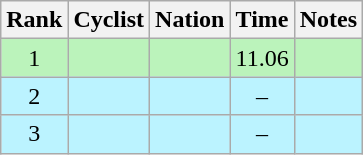<table class="wikitable sortable" style="text-align:center">
<tr>
<th>Rank</th>
<th>Cyclist</th>
<th>Nation</th>
<th>Time</th>
<th>Notes</th>
</tr>
<tr bgcolor=bbf3bb>
<td>1</td>
<td align=left></td>
<td align=left></td>
<td>11.06</td>
<td></td>
</tr>
<tr bgcolor=bbf3ff>
<td>2</td>
<td align=left></td>
<td align=left></td>
<td>–</td>
<td></td>
</tr>
<tr bgcolor=bbf3ff>
<td>3</td>
<td align=left></td>
<td align=left></td>
<td>–</td>
<td></td>
</tr>
</table>
